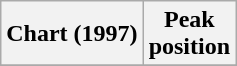<table class="wikitable sortable plainrowheaders">
<tr>
<th>Chart (1997)</th>
<th>Peak<br>position</th>
</tr>
<tr>
</tr>
</table>
